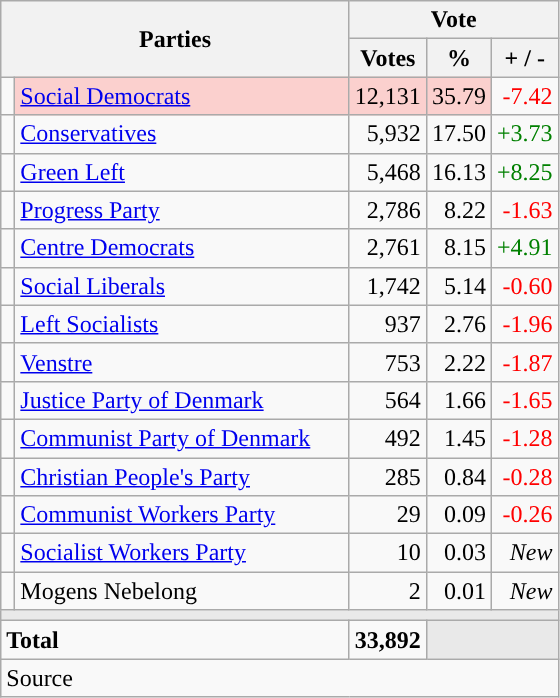<table class="wikitable" style="text-align:right;">
<tr>
<th style="text-align:centre;" rowspan="2" colspan="2" width="225">Parties</th>
<th colspan="3">Vote</th>
</tr>
<tr>
<th width="15">Votes</th>
<th width="15">%</th>
<th width="15">+ / -</th>
</tr>
<tr>
<td width="2" style="color:inherit;background:"></td>
<td bgcolor=#fbd0ce  align="left"><a href='#'>Social Democrats</a></td>
<td bgcolor=#fbd0ce>12,131</td>
<td bgcolor=#fbd0ce>35.79</td>
<td style=color:red;>-7.42</td>
</tr>
<tr>
<td width="2" style="color:inherit;background:"></td>
<td align="left"><a href='#'>Conservatives</a></td>
<td>5,932</td>
<td>17.50</td>
<td style=color:green;>+3.73</td>
</tr>
<tr>
<td width="2" style="color:inherit;background:"></td>
<td align="left"><a href='#'>Green Left</a></td>
<td>5,468</td>
<td>16.13</td>
<td style=color:green;>+8.25</td>
</tr>
<tr>
<td width="2" style="color:inherit;background:"></td>
<td align="left"><a href='#'>Progress Party</a></td>
<td>2,786</td>
<td>8.22</td>
<td style=color:red;>-1.63</td>
</tr>
<tr>
<td width="2" style="color:inherit;background:"></td>
<td align="left"><a href='#'>Centre Democrats</a></td>
<td>2,761</td>
<td>8.15</td>
<td style=color:green;>+4.91</td>
</tr>
<tr>
<td width="2" style="color:inherit;background:"></td>
<td align="left"><a href='#'>Social Liberals</a></td>
<td>1,742</td>
<td>5.14</td>
<td style=color:red;>-0.60</td>
</tr>
<tr>
<td width="2" style="color:inherit;background:"></td>
<td align="left"><a href='#'>Left Socialists</a></td>
<td>937</td>
<td>2.76</td>
<td style=color:red;>-1.96</td>
</tr>
<tr>
<td width="2" style="color:inherit;background:"></td>
<td align="left"><a href='#'>Venstre</a></td>
<td>753</td>
<td>2.22</td>
<td style=color:red;>-1.87</td>
</tr>
<tr>
<td width="2" style="color:inherit;background:"></td>
<td align="left"><a href='#'>Justice Party of Denmark</a></td>
<td>564</td>
<td>1.66</td>
<td style=color:red;>-1.65</td>
</tr>
<tr>
<td width="2" style="color:inherit;background:"></td>
<td align="left"><a href='#'>Communist Party of Denmark</a></td>
<td>492</td>
<td>1.45</td>
<td style=color:red;>-1.28</td>
</tr>
<tr>
<td width="2" style="color:inherit;background:"></td>
<td align="left"><a href='#'>Christian People's Party</a></td>
<td>285</td>
<td>0.84</td>
<td style=color:red;>-0.28</td>
</tr>
<tr>
<td width="2" style="color:inherit;background:"></td>
<td align="left"><a href='#'>Communist Workers Party</a></td>
<td>29</td>
<td>0.09</td>
<td style=color:red;>-0.26</td>
</tr>
<tr>
<td width="2" style="color:inherit;background:"></td>
<td align="left"><a href='#'>Socialist Workers Party</a></td>
<td>10</td>
<td>0.03</td>
<td><em>New</em></td>
</tr>
<tr>
<td width="2" style="color:inherit;background:"></td>
<td align="left">Mogens Nebelong</td>
<td>2</td>
<td>0.01</td>
<td><em>New</em></td>
</tr>
<tr>
<td colspan="7" bgcolor="#E9E9E9"></td>
</tr>
<tr>
<td align="left" colspan="2"><strong>Total</strong></td>
<td><strong>33,892</strong></td>
<td bgcolor="#E9E9E9" colspan="2"></td>
</tr>
<tr>
<td align="left" colspan="6">Source</td>
</tr>
</table>
